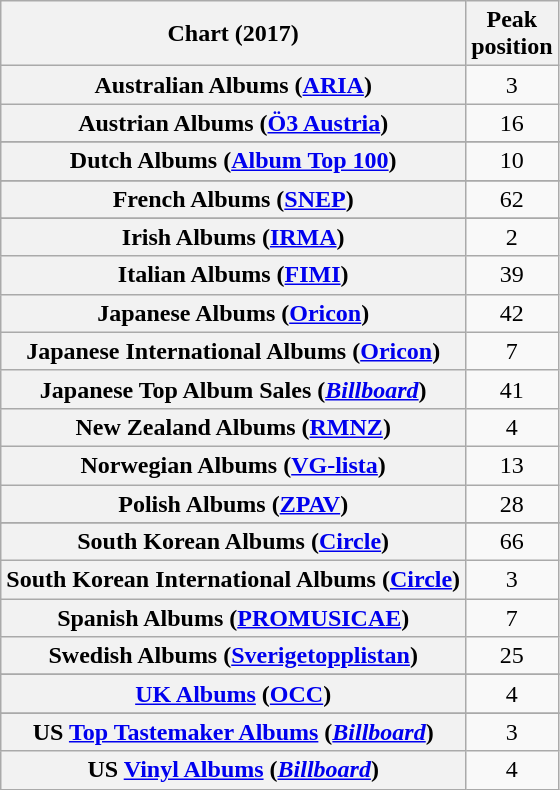<table class="wikitable sortable plainrowheaders" style="text-align:center">
<tr>
<th scope="col">Chart (2017)</th>
<th scope="col">Peak<br> position</th>
</tr>
<tr>
<th scope="row">Australian Albums (<a href='#'>ARIA</a>)</th>
<td>3</td>
</tr>
<tr>
<th scope="row">Austrian Albums (<a href='#'>Ö3 Austria</a>)</th>
<td>16</td>
</tr>
<tr>
</tr>
<tr>
</tr>
<tr>
</tr>
<tr>
</tr>
<tr>
<th scope="row">Dutch Albums (<a href='#'>Album Top 100</a>)</th>
<td>10</td>
</tr>
<tr>
</tr>
<tr>
<th scope="row">French Albums (<a href='#'>SNEP</a>)</th>
<td>62</td>
</tr>
<tr>
</tr>
<tr>
<th scope="row">Irish Albums (<a href='#'>IRMA</a>)</th>
<td>2</td>
</tr>
<tr>
<th scope="row">Italian Albums (<a href='#'>FIMI</a>)</th>
<td>39</td>
</tr>
<tr>
<th scope="row">Japanese Albums (<a href='#'>Oricon</a>)</th>
<td>42</td>
</tr>
<tr>
<th scope="row">Japanese International Albums (<a href='#'>Oricon</a>)</th>
<td>7</td>
</tr>
<tr>
<th scope="row">Japanese Top Album Sales (<a href='#'><em>Billboard</em></a>)</th>
<td>41</td>
</tr>
<tr>
<th scope="row">New Zealand Albums (<a href='#'>RMNZ</a>)</th>
<td>4</td>
</tr>
<tr>
<th scope="row">Norwegian Albums (<a href='#'>VG-lista</a>)</th>
<td>13</td>
</tr>
<tr>
<th scope="row">Polish Albums (<a href='#'>ZPAV</a>)</th>
<td>28</td>
</tr>
<tr>
</tr>
<tr>
<th scope="row">South Korean Albums (<a href='#'>Circle</a>)</th>
<td>66</td>
</tr>
<tr>
<th scope="row">South Korean International Albums (<a href='#'>Circle</a>)</th>
<td>3</td>
</tr>
<tr>
<th scope="row">Spanish Albums (<a href='#'>PROMUSICAE</a>)</th>
<td>7</td>
</tr>
<tr>
<th scope="row">Swedish Albums (<a href='#'>Sverigetopplistan</a>)</th>
<td>25</td>
</tr>
<tr>
</tr>
<tr>
<th scope="row"><a href='#'>UK Albums</a> (<a href='#'>OCC</a>)</th>
<td>4</td>
</tr>
<tr>
</tr>
<tr>
<th scope="row">US <a href='#'>Top Tastemaker Albums</a> (<a href='#'><em>Billboard</em></a>)</th>
<td>3</td>
</tr>
<tr>
<th scope="row">US <a href='#'>Vinyl Albums</a> (<a href='#'><em>Billboard</em></a>)</th>
<td>4</td>
</tr>
</table>
